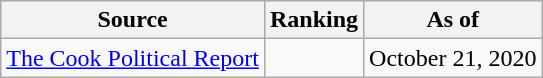<table class="wikitable" style="text-align:center">
<tr>
<th>Source</th>
<th>Ranking</th>
<th>As of</th>
</tr>
<tr>
<td align=left><a href='#'>The Cook Political Report</a></td>
<td></td>
<td>October 21, 2020</td>
</tr>
</table>
